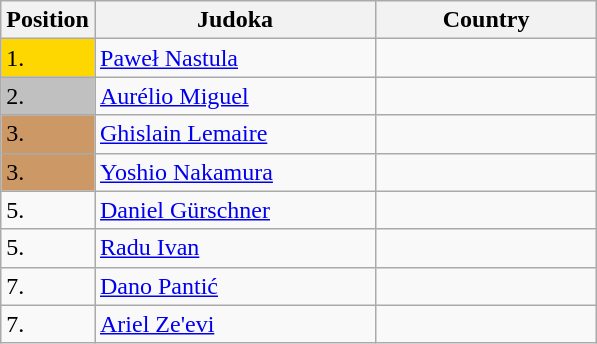<table class=wikitable>
<tr>
<th>Position</th>
<th width=180>Judoka</th>
<th width=140>Country</th>
</tr>
<tr>
<td bgcolor=gold>1.</td>
<td><a href='#'>Paweł Nastula</a></td>
<td></td>
</tr>
<tr>
<td bgcolor=silver>2.</td>
<td><a href='#'>Aurélio Miguel</a></td>
<td></td>
</tr>
<tr>
<td bgcolor=CC9966>3.</td>
<td><a href='#'>Ghislain Lemaire</a></td>
<td></td>
</tr>
<tr>
<td bgcolor=CC9966>3.</td>
<td><a href='#'>Yoshio Nakamura</a></td>
<td></td>
</tr>
<tr>
<td>5.</td>
<td><a href='#'>Daniel Gürschner</a></td>
<td></td>
</tr>
<tr>
<td>5.</td>
<td><a href='#'>Radu Ivan</a></td>
<td></td>
</tr>
<tr>
<td>7.</td>
<td><a href='#'>Dano Pantić</a></td>
<td></td>
</tr>
<tr>
<td>7.</td>
<td><a href='#'>Ariel Ze'evi</a></td>
<td></td>
</tr>
</table>
